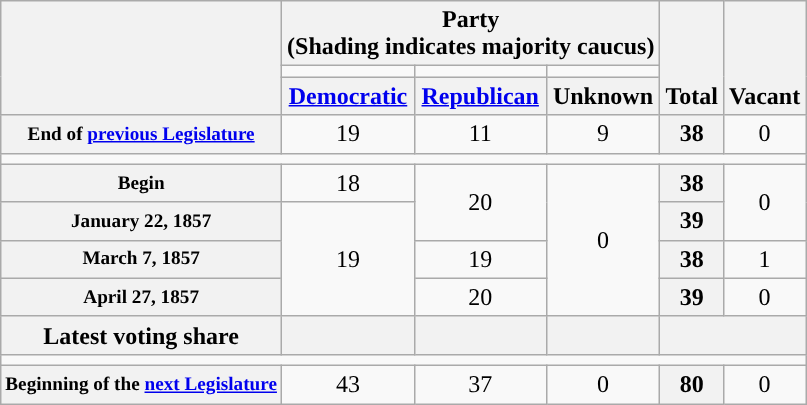<table class=wikitable style="text-align:center">
<tr style="vertical-align:bottom;">
<th rowspan=3></th>
<th colspan=3>Party <div>(Shading indicates majority caucus)</div></th>
<th rowspan=3>Total</th>
<th rowspan=3>Vacant</th>
</tr>
<tr style="height:5px">
<td style="background-color:"></td>
<td style="background-color:"></td>
<td style="background-color:"></td>
</tr>
<tr>
<th><a href='#'>Democratic</a></th>
<th><a href='#'>Republican</a></th>
<th>Unknown</th>
</tr>
<tr>
<th style="white-space:nowrap; font-size:80%;">End of <a href='#'>previous Legislature</a></th>
<td>19</td>
<td>11</td>
<td>9</td>
<th>38</th>
<td>0</td>
</tr>
<tr>
<td colspan=6></td>
</tr>
<tr>
<th style="font-size:80%">Begin</th>
<td>18</td>
<td rowspan="2" >20</td>
<td rowspan="4">0</td>
<th>38</th>
<td rowspan="2">0</td>
</tr>
<tr>
<th style="font-size:80%">January 22, 1857</th>
<td rowspan="3">19</td>
<th>39</th>
</tr>
<tr>
<th style="font-size:80%">March 7, 1857</th>
<td>19</td>
<th>38</th>
<td>1</td>
</tr>
<tr>
<th style="font-size:80%">April 27, 1857 </th>
<td>20</td>
<th>39</th>
<td>0</td>
</tr>
<tr>
<th>Latest voting share</th>
<th></th>
<th></th>
<th></th>
<th colspan=2></th>
</tr>
<tr>
<td colspan=6></td>
</tr>
<tr>
<th style="white-space:nowrap; font-size:80%;">Beginning of the <a href='#'>next Legislature</a></th>
<td>43</td>
<td>37</td>
<td>0</td>
<th>80</th>
<td>0</td>
</tr>
</table>
